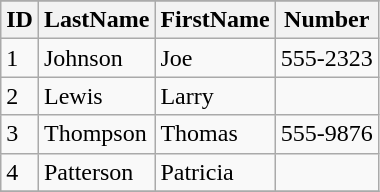<table class="wikitable">
<tr>
</tr>
<tr>
<th>ID</th>
<th>LastName</th>
<th>FirstName</th>
<th>Number</th>
</tr>
<tr>
<td>1</td>
<td>Johnson</td>
<td>Joe</td>
<td>555-2323</td>
</tr>
<tr>
<td>2</td>
<td>Lewis</td>
<td>Larry</td>
<td></td>
</tr>
<tr>
<td>3</td>
<td>Thompson</td>
<td>Thomas</td>
<td>555-9876</td>
</tr>
<tr>
<td>4</td>
<td>Patterson</td>
<td>Patricia</td>
<td></td>
</tr>
<tr>
</tr>
</table>
